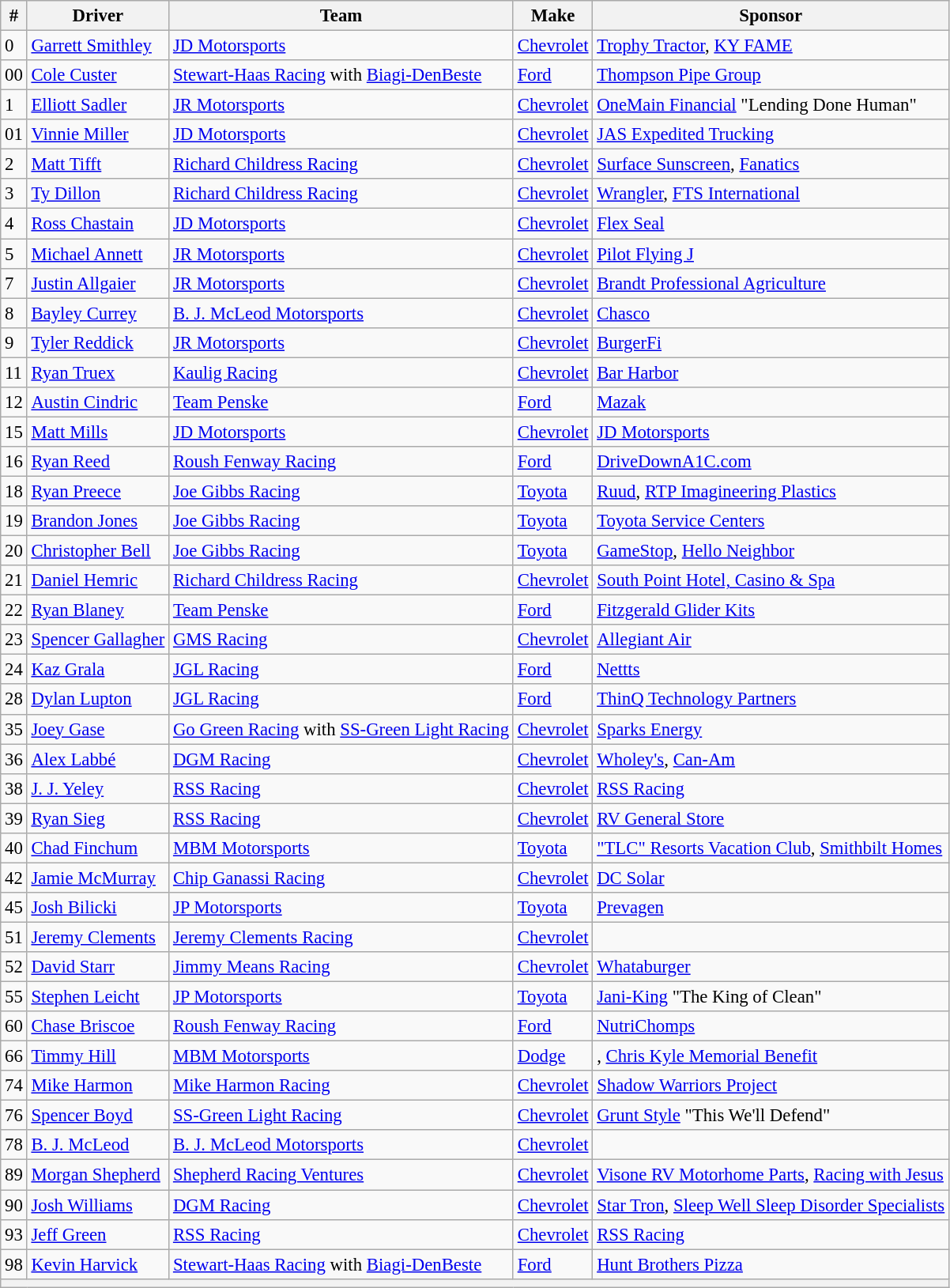<table class="wikitable" style="font-size:95%">
<tr>
<th>#</th>
<th>Driver</th>
<th>Team</th>
<th>Make</th>
<th>Sponsor</th>
</tr>
<tr>
<td>0</td>
<td><a href='#'>Garrett Smithley</a></td>
<td><a href='#'>JD Motorsports</a></td>
<td><a href='#'>Chevrolet</a></td>
<td><a href='#'>Trophy Tractor</a>, <a href='#'>KY FAME</a></td>
</tr>
<tr>
<td>00</td>
<td><a href='#'>Cole Custer</a></td>
<td><a href='#'>Stewart-Haas Racing</a> with <a href='#'>Biagi-DenBeste</a></td>
<td><a href='#'>Ford</a></td>
<td><a href='#'>Thompson Pipe Group</a></td>
</tr>
<tr>
<td>1</td>
<td><a href='#'>Elliott Sadler</a></td>
<td><a href='#'>JR Motorsports</a></td>
<td><a href='#'>Chevrolet</a></td>
<td><a href='#'>OneMain Financial</a> "Lending Done Human"</td>
</tr>
<tr>
<td>01</td>
<td><a href='#'>Vinnie Miller</a></td>
<td><a href='#'>JD Motorsports</a></td>
<td><a href='#'>Chevrolet</a></td>
<td><a href='#'>JAS Expedited Trucking</a></td>
</tr>
<tr>
<td>2</td>
<td><a href='#'>Matt Tifft</a></td>
<td><a href='#'>Richard Childress Racing</a></td>
<td><a href='#'>Chevrolet</a></td>
<td><a href='#'>Surface Sunscreen</a>, <a href='#'>Fanatics</a></td>
</tr>
<tr>
<td>3</td>
<td><a href='#'>Ty Dillon</a></td>
<td><a href='#'>Richard Childress Racing</a></td>
<td><a href='#'>Chevrolet</a></td>
<td><a href='#'>Wrangler</a>, <a href='#'>FTS International</a></td>
</tr>
<tr>
<td>4</td>
<td><a href='#'>Ross Chastain</a></td>
<td><a href='#'>JD Motorsports</a></td>
<td><a href='#'>Chevrolet</a></td>
<td><a href='#'>Flex Seal</a></td>
</tr>
<tr>
<td>5</td>
<td><a href='#'>Michael Annett</a></td>
<td><a href='#'>JR Motorsports</a></td>
<td><a href='#'>Chevrolet</a></td>
<td><a href='#'>Pilot Flying J</a></td>
</tr>
<tr>
<td>7</td>
<td><a href='#'>Justin Allgaier</a></td>
<td><a href='#'>JR Motorsports</a></td>
<td><a href='#'>Chevrolet</a></td>
<td><a href='#'>Brandt Professional Agriculture</a></td>
</tr>
<tr>
<td>8</td>
<td><a href='#'>Bayley Currey</a></td>
<td><a href='#'>B. J. McLeod Motorsports</a></td>
<td><a href='#'>Chevrolet</a></td>
<td><a href='#'>Chasco</a></td>
</tr>
<tr>
<td>9</td>
<td><a href='#'>Tyler Reddick</a></td>
<td><a href='#'>JR Motorsports</a></td>
<td><a href='#'>Chevrolet</a></td>
<td><a href='#'>BurgerFi</a></td>
</tr>
<tr>
<td>11</td>
<td><a href='#'>Ryan Truex</a></td>
<td><a href='#'>Kaulig Racing</a></td>
<td><a href='#'>Chevrolet</a></td>
<td><a href='#'>Bar Harbor</a></td>
</tr>
<tr>
<td>12</td>
<td><a href='#'>Austin Cindric</a></td>
<td><a href='#'>Team Penske</a></td>
<td><a href='#'>Ford</a></td>
<td><a href='#'>Mazak</a></td>
</tr>
<tr>
<td>15</td>
<td><a href='#'>Matt Mills</a></td>
<td><a href='#'>JD Motorsports</a></td>
<td><a href='#'>Chevrolet</a></td>
<td><a href='#'>JD Motorsports</a></td>
</tr>
<tr>
<td>16</td>
<td><a href='#'>Ryan Reed</a></td>
<td><a href='#'>Roush Fenway Racing</a></td>
<td><a href='#'>Ford</a></td>
<td><a href='#'>DriveDownA1C.com</a></td>
</tr>
<tr>
<td>18</td>
<td><a href='#'>Ryan Preece</a></td>
<td><a href='#'>Joe Gibbs Racing</a></td>
<td><a href='#'>Toyota</a></td>
<td><a href='#'>Ruud</a>, <a href='#'>RTP Imagineering Plastics</a></td>
</tr>
<tr>
<td>19</td>
<td><a href='#'>Brandon Jones</a></td>
<td><a href='#'>Joe Gibbs Racing</a></td>
<td><a href='#'>Toyota</a></td>
<td><a href='#'>Toyota Service Centers</a></td>
</tr>
<tr>
<td>20</td>
<td><a href='#'>Christopher Bell</a></td>
<td><a href='#'>Joe Gibbs Racing</a></td>
<td><a href='#'>Toyota</a></td>
<td><a href='#'>GameStop</a>, <a href='#'>Hello Neighbor</a></td>
</tr>
<tr>
<td>21</td>
<td><a href='#'>Daniel Hemric</a></td>
<td><a href='#'>Richard Childress Racing</a></td>
<td><a href='#'>Chevrolet</a></td>
<td><a href='#'>South Point Hotel, Casino & Spa</a></td>
</tr>
<tr>
<td>22</td>
<td><a href='#'>Ryan Blaney</a></td>
<td><a href='#'>Team Penske</a></td>
<td><a href='#'>Ford</a></td>
<td><a href='#'>Fitzgerald Glider Kits</a></td>
</tr>
<tr>
<td>23</td>
<td><a href='#'>Spencer Gallagher</a></td>
<td><a href='#'>GMS Racing</a></td>
<td><a href='#'>Chevrolet</a></td>
<td><a href='#'>Allegiant Air</a></td>
</tr>
<tr>
<td>24</td>
<td><a href='#'>Kaz Grala</a></td>
<td><a href='#'>JGL Racing</a></td>
<td><a href='#'>Ford</a></td>
<td><a href='#'>Nettts</a></td>
</tr>
<tr>
<td>28</td>
<td><a href='#'>Dylan Lupton</a></td>
<td><a href='#'>JGL Racing</a></td>
<td><a href='#'>Ford</a></td>
<td><a href='#'>ThinQ Technology Partners</a></td>
</tr>
<tr>
<td>35</td>
<td><a href='#'>Joey Gase</a></td>
<td><a href='#'>Go Green Racing</a> with <a href='#'>SS-Green Light Racing</a></td>
<td><a href='#'>Chevrolet</a></td>
<td><a href='#'>Sparks Energy</a></td>
</tr>
<tr>
<td>36</td>
<td><a href='#'>Alex Labbé</a></td>
<td><a href='#'>DGM Racing</a></td>
<td><a href='#'>Chevrolet</a></td>
<td><a href='#'>Wholey's</a>, <a href='#'>Can-Am</a></td>
</tr>
<tr>
<td>38</td>
<td><a href='#'>J. J. Yeley</a></td>
<td><a href='#'>RSS Racing</a></td>
<td><a href='#'>Chevrolet</a></td>
<td><a href='#'>RSS Racing</a></td>
</tr>
<tr>
<td>39</td>
<td><a href='#'>Ryan Sieg</a></td>
<td><a href='#'>RSS Racing</a></td>
<td><a href='#'>Chevrolet</a></td>
<td><a href='#'>RV General Store</a></td>
</tr>
<tr>
<td>40</td>
<td><a href='#'>Chad Finchum</a></td>
<td><a href='#'>MBM Motorsports</a></td>
<td><a href='#'>Toyota</a></td>
<td><a href='#'>"TLC" Resorts Vacation Club</a>, <a href='#'>Smithbilt Homes</a></td>
</tr>
<tr>
<td>42</td>
<td><a href='#'>Jamie McMurray</a></td>
<td><a href='#'>Chip Ganassi Racing</a></td>
<td><a href='#'>Chevrolet</a></td>
<td><a href='#'>DC Solar</a></td>
</tr>
<tr>
<td>45</td>
<td><a href='#'>Josh Bilicki</a></td>
<td><a href='#'>JP Motorsports</a></td>
<td><a href='#'>Toyota</a></td>
<td><a href='#'>Prevagen</a></td>
</tr>
<tr>
<td>51</td>
<td><a href='#'>Jeremy Clements</a></td>
<td><a href='#'>Jeremy Clements Racing</a></td>
<td><a href='#'>Chevrolet</a></td>
<td></td>
</tr>
<tr>
<td>52</td>
<td><a href='#'>David Starr</a></td>
<td><a href='#'>Jimmy Means Racing</a></td>
<td><a href='#'>Chevrolet</a></td>
<td><a href='#'>Whataburger</a></td>
</tr>
<tr>
<td>55</td>
<td><a href='#'>Stephen Leicht</a></td>
<td><a href='#'>JP Motorsports</a></td>
<td><a href='#'>Toyota</a></td>
<td><a href='#'>Jani-King</a> "The King of Clean"</td>
</tr>
<tr>
<td>60</td>
<td><a href='#'>Chase Briscoe</a></td>
<td><a href='#'>Roush Fenway Racing</a></td>
<td><a href='#'>Ford</a></td>
<td><a href='#'>NutriChomps</a></td>
</tr>
<tr>
<td>66</td>
<td><a href='#'>Timmy Hill</a></td>
<td><a href='#'>MBM Motorsports</a></td>
<td><a href='#'>Dodge</a></td>
<td>, <a href='#'>Chris Kyle Memorial Benefit</a></td>
</tr>
<tr>
<td>74</td>
<td><a href='#'>Mike Harmon</a></td>
<td><a href='#'>Mike Harmon Racing</a></td>
<td><a href='#'>Chevrolet</a></td>
<td><a href='#'>Shadow Warriors Project</a></td>
</tr>
<tr>
<td>76</td>
<td><a href='#'>Spencer Boyd</a></td>
<td><a href='#'>SS-Green Light Racing</a></td>
<td><a href='#'>Chevrolet</a></td>
<td><a href='#'>Grunt Style</a> "This We'll Defend"</td>
</tr>
<tr>
<td>78</td>
<td><a href='#'>B. J. McLeod</a></td>
<td><a href='#'>B. J. McLeod Motorsports</a></td>
<td><a href='#'>Chevrolet</a></td>
<td></td>
</tr>
<tr>
<td>89</td>
<td><a href='#'>Morgan Shepherd</a></td>
<td><a href='#'>Shepherd Racing Ventures</a></td>
<td><a href='#'>Chevrolet</a></td>
<td><a href='#'>Visone RV Motorhome Parts</a>, <a href='#'>Racing with Jesus</a></td>
</tr>
<tr>
<td>90</td>
<td><a href='#'>Josh Williams</a></td>
<td><a href='#'>DGM Racing</a></td>
<td><a href='#'>Chevrolet</a></td>
<td><a href='#'>Star Tron</a>, <a href='#'>Sleep Well Sleep Disorder Specialists</a></td>
</tr>
<tr>
<td>93</td>
<td><a href='#'>Jeff Green</a></td>
<td><a href='#'>RSS Racing</a></td>
<td><a href='#'>Chevrolet</a></td>
<td><a href='#'>RSS Racing</a></td>
</tr>
<tr>
<td>98</td>
<td><a href='#'>Kevin Harvick</a></td>
<td><a href='#'>Stewart-Haas Racing</a> with <a href='#'>Biagi-DenBeste</a></td>
<td><a href='#'>Ford</a></td>
<td><a href='#'>Hunt Brothers Pizza</a></td>
</tr>
<tr>
<th colspan="5"></th>
</tr>
</table>
